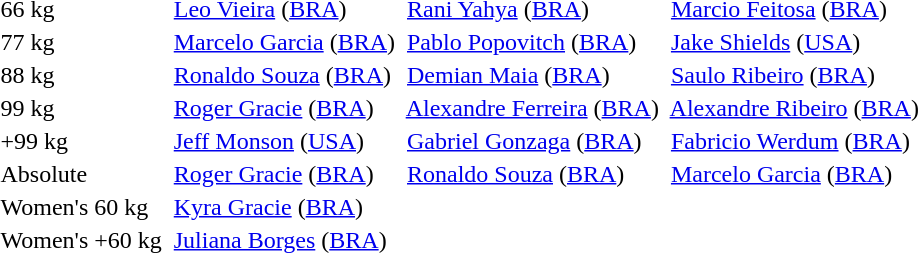<table>
<tr>
<td>66 kg</td>
<td> <a href='#'>Leo Vieira</a> <span>(<a href='#'>BRA</a>)</span></td>
<td> <a href='#'>Rani Yahya</a> <span>(<a href='#'>BRA</a>)</span></td>
<td> <a href='#'>Marcio Feitosa</a> <span>(<a href='#'>BRA</a>)</span></td>
</tr>
<tr>
<td>77 kg</td>
<td> <a href='#'>Marcelo Garcia</a> <span>(<a href='#'>BRA</a>)</span></td>
<td> <a href='#'>Pablo Popovitch</a> <span>(<a href='#'>BRA</a>)</span></td>
<td> <a href='#'>Jake Shields</a> <span>(<a href='#'>USA</a>)</span></td>
</tr>
<tr>
<td>88 kg</td>
<td> <a href='#'>Ronaldo Souza</a> <span>(<a href='#'>BRA</a>)</span></td>
<td> <a href='#'>Demian Maia</a> <span>(<a href='#'>BRA</a>)</span></td>
<td> <a href='#'>Saulo Ribeiro</a> <span>(<a href='#'>BRA</a>)</span></td>
</tr>
<tr>
<td>99 kg</td>
<td> <a href='#'>Roger Gracie</a> <span>(<a href='#'>BRA</a>)</span></td>
<td> <a href='#'>Alexandre Ferreira</a> <span>(<a href='#'>BRA</a>)</span></td>
<td> <a href='#'>Alexandre Ribeiro</a> <span>(<a href='#'>BRA</a>)</span></td>
</tr>
<tr>
<td>+99 kg</td>
<td> <a href='#'>Jeff Monson</a> <span>(<a href='#'>USA</a>)</span></td>
<td> <a href='#'>Gabriel Gonzaga</a> <span>(<a href='#'>BRA</a>)</span></td>
<td> <a href='#'>Fabricio Werdum</a> <span>(<a href='#'>BRA</a>)</span></td>
</tr>
<tr>
<td>Absolute</td>
<td> <a href='#'>Roger Gracie</a> <span>(<a href='#'>BRA</a>)</span></td>
<td> <a href='#'>Ronaldo Souza</a> <span>(<a href='#'>BRA</a>)</span></td>
<td> <a href='#'>Marcelo Garcia</a> <span>(<a href='#'>BRA</a>)</span></td>
</tr>
<tr>
<td>Women's 60 kg</td>
<td> <a href='#'>Kyra Gracie</a> <span>(<a href='#'>BRA</a>)</span></td>
<td></td>
<td></td>
</tr>
<tr>
<td>Women's +60 kg</td>
<td> <a href='#'>Juliana Borges</a> <span>(<a href='#'>BRA</a>)</span></td>
<td></td>
<td></td>
</tr>
<tr>
</tr>
</table>
